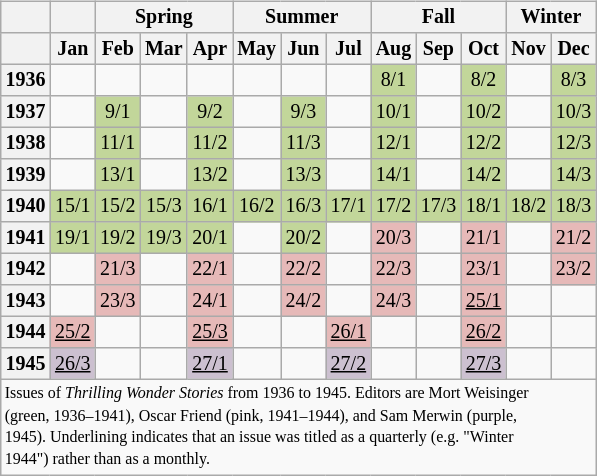<table class="wikitable" style="font-size: 10pt; line-height: 11pt; margin-right: 2em; text-align: center; float: left">
<tr>
<th></th>
<th></th>
<th colspan="3">Spring</th>
<th colspan="3">Summer</th>
<th colspan="3">Fall</th>
<th colspan="2">Winter</th>
</tr>
<tr>
<th></th>
<th>Jan</th>
<th>Feb</th>
<th>Mar</th>
<th>Apr</th>
<th>May</th>
<th>Jun</th>
<th>Jul</th>
<th>Aug</th>
<th>Sep</th>
<th>Oct</th>
<th>Nov</th>
<th>Dec</th>
</tr>
<tr>
<th>1936</th>
<td></td>
<td></td>
<td></td>
<td></td>
<td></td>
<td></td>
<td></td>
<td bgcolor=#c2d69a>8/1</td>
<td></td>
<td bgcolor=#c2d69a>8/2</td>
<td></td>
<td bgcolor=#c2d69a>8/3</td>
</tr>
<tr>
<th>1937</th>
<td></td>
<td bgcolor=#c2d69a>9/1</td>
<td></td>
<td bgcolor=#c2d69a>9/2</td>
<td></td>
<td bgcolor=#c2d69a>9/3</td>
<td></td>
<td bgcolor=#c2d69a>10/1</td>
<td></td>
<td bgcolor=#c2d69a>10/2</td>
<td></td>
<td bgcolor=#c2d69a>10/3</td>
</tr>
<tr>
<th>1938</th>
<td></td>
<td bgcolor=#c2d69a>11/1</td>
<td></td>
<td bgcolor=#c2d69a>11/2</td>
<td></td>
<td bgcolor=#c2d69a>11/3</td>
<td></td>
<td bgcolor=#c2d69a>12/1</td>
<td></td>
<td bgcolor=#c2d69a>12/2</td>
<td></td>
<td bgcolor=#c2d69a>12/3</td>
</tr>
<tr>
<th>1939</th>
<td></td>
<td bgcolor=#c2d69a>13/1</td>
<td></td>
<td bgcolor=#c2d69a>13/2</td>
<td></td>
<td bgcolor=#c2d69a>13/3</td>
<td></td>
<td bgcolor=#c2d69a>14/1</td>
<td></td>
<td bgcolor=#c2d69a>14/2</td>
<td></td>
<td bgcolor=#c2d69a>14/3</td>
</tr>
<tr>
<th>1940</th>
<td bgcolor=#c2d69a>15/1</td>
<td bgcolor=#c2d69a>15/2</td>
<td bgcolor=#c2d69a>15/3</td>
<td bgcolor=#c2d69a>16/1</td>
<td bgcolor=#c2d69a>16/2</td>
<td bgcolor=#c2d69a>16/3</td>
<td bgcolor=#c2d69a>17/1</td>
<td bgcolor=#c2d69a>17/2</td>
<td bgcolor=#c2d69a>17/3</td>
<td bgcolor=#c2d69a>18/1</td>
<td bgcolor=#c2d69a>18/2</td>
<td bgcolor=#c2d69a>18/3</td>
</tr>
<tr>
<th>1941</th>
<td bgcolor=#c2d69a>19/1</td>
<td bgcolor=#c2d69a>19/2</td>
<td bgcolor=#c2d69a>19/3</td>
<td bgcolor=#c2d69a>20/1</td>
<td></td>
<td bgcolor=#c2d69a>20/2</td>
<td></td>
<td bgcolor=#e6b9b8>20/3</td>
<td></td>
<td bgcolor=#e6b9b8>21/1</td>
<td></td>
<td bgcolor=#e6b9b8>21/2</td>
</tr>
<tr>
<th>1942</th>
<td></td>
<td bgcolor=#e6b9b8>21/3</td>
<td></td>
<td bgcolor=#e6b9b8>22/1</td>
<td></td>
<td bgcolor=#e6b9b8>22/2</td>
<td></td>
<td bgcolor=#e6b9b8>22/3</td>
<td></td>
<td bgcolor=#e6b9b8>23/1</td>
<td></td>
<td bgcolor=#e6b9b8>23/2</td>
</tr>
<tr>
<th>1943</th>
<td></td>
<td bgcolor=#e6b9b8>23/3</td>
<td></td>
<td bgcolor=#e6b9b8>24/1</td>
<td></td>
<td bgcolor=#e6b9b8>24/2</td>
<td></td>
<td bgcolor=#e6b9b8>24/3</td>
<td></td>
<td bgcolor=#e6b9b8><u>25/1</u></td>
<td></td>
<td></td>
</tr>
<tr>
<th>1944</th>
<td bgcolor=#e6b9b8><u>25/2</u></td>
<td></td>
<td></td>
<td bgcolor=#e6b9b8><u>25/3</u></td>
<td></td>
<td></td>
<td bgcolor=#e6b9b8><u>26/1</u></td>
<td></td>
<td></td>
<td bgcolor=#e6b9b8><u>26/2</u></td>
<td></td>
<td></td>
</tr>
<tr>
<th>1945</th>
<td bgcolor=#ccc0d0><u>26/3</u></td>
<td></td>
<td></td>
<td bgcolor=#ccc0d0><u>27/1</u></td>
<td></td>
<td></td>
<td bgcolor=#ccc0d0><u>27/2</u></td>
<td></td>
<td></td>
<td bgcolor=#ccc0d0><u>27/3</u></td>
<td></td>
<td></td>
</tr>
<tr>
<td colspan="13" style="font-size: 8pt; text-align:left">Issues of <em>Thrilling Wonder Stories</em> from 1936 to 1945.  Editors are Mort Weisinger<br>(green, 1936–1941), Oscar Friend (pink, 1941–1944), and Sam Merwin (purple,<br>1945).  Underlining indicates that an issue was titled as a quarterly (e.g. "Winter<br>1944") rather than as a monthly.</td>
</tr>
</table>
